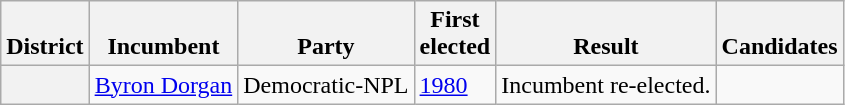<table class=wikitable>
<tr valign=bottom>
<th>District</th>
<th>Incumbent</th>
<th>Party</th>
<th>First<br>elected</th>
<th>Result</th>
<th>Candidates</th>
</tr>
<tr>
<th></th>
<td><a href='#'>Byron Dorgan</a></td>
<td>Democratic-NPL</td>
<td><a href='#'>1980</a></td>
<td>Incumbent re-elected.</td>
<td nowrap></td>
</tr>
</table>
